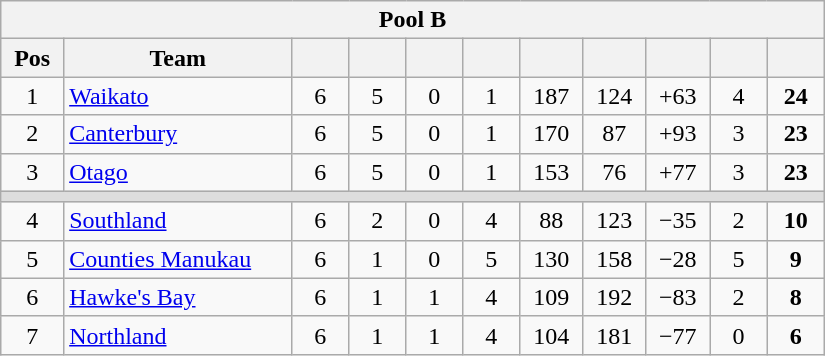<table class="wikitable" width="550px" style="text-align:center">
<tr>
<th colspan="12">Pool B</th>
</tr>
<tr>
<th style="width:5%">Pos</th>
<th style="width:20%">Team</th>
<th style="width:5%"></th>
<th style="width:5%"></th>
<th style="width:5%"></th>
<th style="width:5%"></th>
<th style="width:5%"></th>
<th style="width:5%"></th>
<th style="width:5%"></th>
<th style="width:5%"></th>
<th style="width:5%"></th>
</tr>
<tr>
<td>1</td>
<td align=left><a href='#'>Waikato</a></td>
<td>6</td>
<td>5</td>
<td>0</td>
<td>1</td>
<td>187</td>
<td>124</td>
<td>+63</td>
<td>4</td>
<td><strong>24</strong></td>
</tr>
<tr>
<td>2</td>
<td align=left><a href='#'>Canterbury</a></td>
<td>6</td>
<td>5</td>
<td>0</td>
<td>1</td>
<td>170</td>
<td>87</td>
<td>+93</td>
<td>3</td>
<td><strong>23</strong></td>
</tr>
<tr>
<td>3</td>
<td align=left><a href='#'>Otago</a></td>
<td>6</td>
<td>5</td>
<td>0</td>
<td>1</td>
<td>153</td>
<td>76</td>
<td>+77</td>
<td>3</td>
<td><strong>23</strong></td>
</tr>
<tr>
<td colspan=12 style="background-color:#DDDDDD"></td>
</tr>
<tr>
<td>4</td>
<td align=left><a href='#'>Southland</a></td>
<td>6</td>
<td>2</td>
<td>0</td>
<td>4</td>
<td>88</td>
<td>123</td>
<td>−35</td>
<td>2</td>
<td><strong>10</strong></td>
</tr>
<tr>
<td>5</td>
<td align=left><a href='#'>Counties Manukau</a></td>
<td>6</td>
<td>1</td>
<td>0</td>
<td>5</td>
<td>130</td>
<td>158</td>
<td>−28</td>
<td>5</td>
<td><strong>9</strong></td>
</tr>
<tr>
<td>6</td>
<td align=left><a href='#'>Hawke's Bay</a></td>
<td>6</td>
<td>1</td>
<td>1</td>
<td>4</td>
<td>109</td>
<td>192</td>
<td>−83</td>
<td>2</td>
<td><strong>8</strong></td>
</tr>
<tr>
<td>7</td>
<td align=left><a href='#'>Northland</a></td>
<td>6</td>
<td>1</td>
<td>1</td>
<td>4</td>
<td>104</td>
<td>181</td>
<td>−77</td>
<td>0</td>
<td><strong>6</strong></td>
</tr>
</table>
